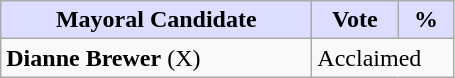<table class="wikitable">
<tr>
<th style="background:#ddf; width:200px;">Mayoral Candidate</th>
<th style="background:#ddf; width:50px;">Vote</th>
<th style="background:#ddf; width:30px;">%</th>
</tr>
<tr>
<td><strong>Dianne Brewer</strong> (X)</td>
<td colspan="2">Acclaimed</td>
</tr>
</table>
